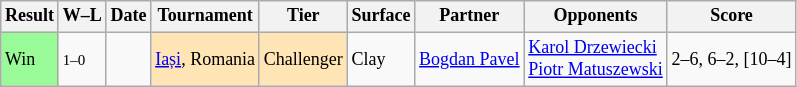<table class="wikitable" style="font-size:75%">
<tr>
<th>Result</th>
<th class="unsortable">W–L</th>
<th>Date</th>
<th>Tournament</th>
<th>Tier</th>
<th>Surface</th>
<th>Partner</th>
<th>Opponents</th>
<th class="unsortable">Score</th>
</tr>
<tr>
<td bgcolor=98FB98>Win</td>
<td><small>1–0</small></td>
<td><a href='#'></a></td>
<td style="background:moccasin"><a href='#'>Iași</a>, Romania</td>
<td style="background:moccasin;">Challenger</td>
<td>Clay</td>
<td> <a href='#'>Bogdan Pavel</a></td>
<td> <a href='#'>Karol Drzewiecki</a><br> <a href='#'>Piotr Matuszewski</a></td>
<td>2–6, 6–2, [10–4]</td>
</tr>
</table>
